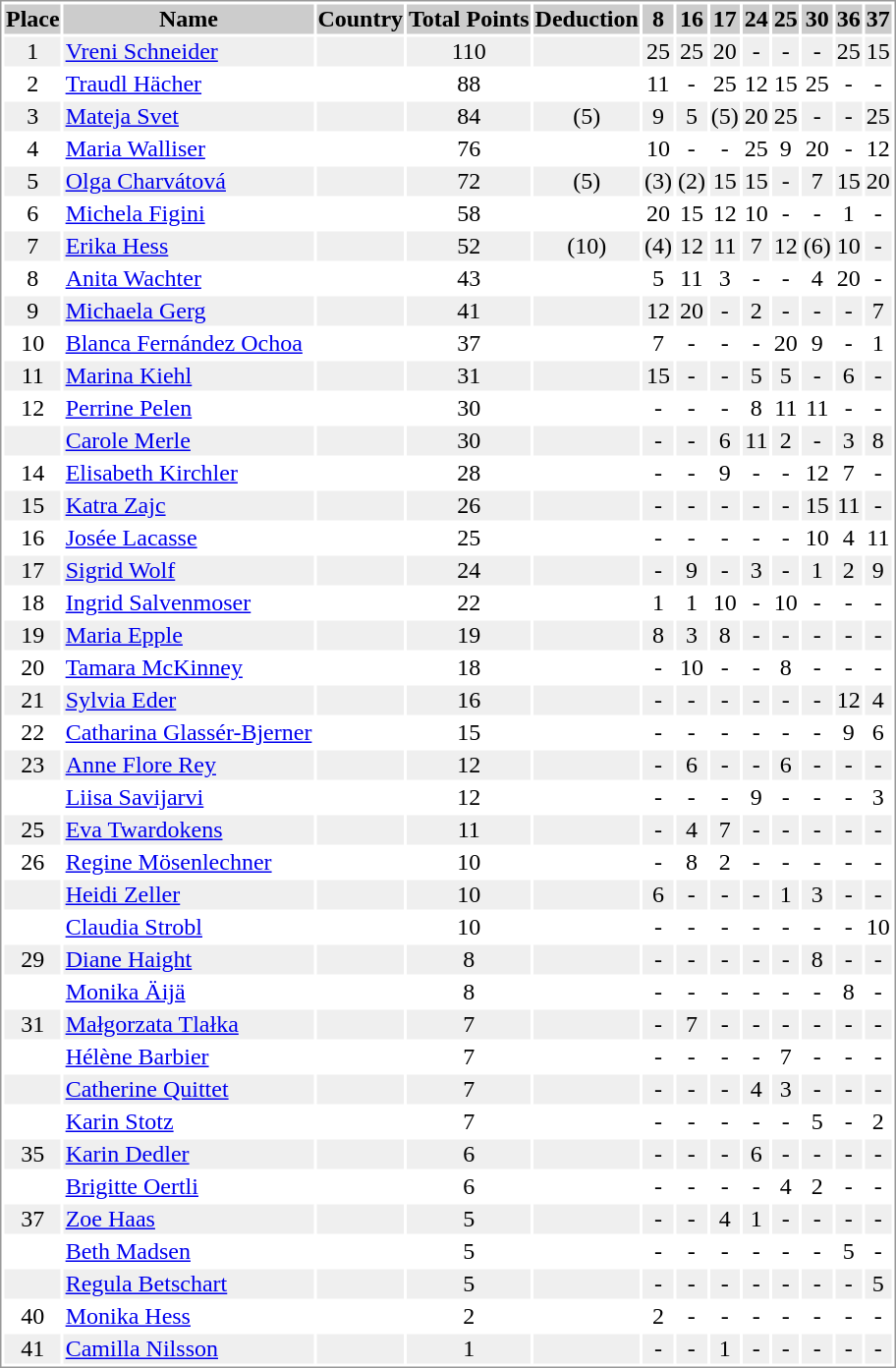<table border="0" style="border: 1px solid #999; background-color:#FFFFFF; text-align:center">
<tr align="center" bgcolor="#CCCCCC">
<th>Place</th>
<th>Name</th>
<th>Country</th>
<th>Total Points</th>
<th>Deduction</th>
<th>8</th>
<th>16</th>
<th>17</th>
<th>24</th>
<th>25</th>
<th>30</th>
<th>36</th>
<th>37</th>
</tr>
<tr bgcolor="#EFEFEF">
<td>1</td>
<td align="left"><a href='#'>Vreni Schneider</a></td>
<td align="left"></td>
<td>110</td>
<td></td>
<td>25</td>
<td>25</td>
<td>20</td>
<td>-</td>
<td>-</td>
<td>-</td>
<td>25</td>
<td>15</td>
</tr>
<tr>
<td>2</td>
<td align="left"><a href='#'>Traudl Hächer</a></td>
<td align="left"></td>
<td>88</td>
<td></td>
<td>11</td>
<td>-</td>
<td>25</td>
<td>12</td>
<td>15</td>
<td>25</td>
<td>-</td>
<td>-</td>
</tr>
<tr bgcolor="#EFEFEF">
<td>3</td>
<td align="left"><a href='#'>Mateja Svet</a></td>
<td align="left"></td>
<td>84</td>
<td>(5)</td>
<td>9</td>
<td>5</td>
<td>(5)</td>
<td>20</td>
<td>25</td>
<td>-</td>
<td>-</td>
<td>25</td>
</tr>
<tr>
<td>4</td>
<td align="left"><a href='#'>Maria Walliser</a></td>
<td align="left"></td>
<td>76</td>
<td></td>
<td>10</td>
<td>-</td>
<td>-</td>
<td>25</td>
<td>9</td>
<td>20</td>
<td>-</td>
<td>12</td>
</tr>
<tr bgcolor="#EFEFEF">
<td>5</td>
<td align="left"><a href='#'>Olga Charvátová</a></td>
<td align="left"></td>
<td>72</td>
<td>(5)</td>
<td>(3)</td>
<td>(2)</td>
<td>15</td>
<td>15</td>
<td>-</td>
<td>7</td>
<td>15</td>
<td>20</td>
</tr>
<tr>
<td>6</td>
<td align="left"><a href='#'>Michela Figini</a></td>
<td align="left"></td>
<td>58</td>
<td></td>
<td>20</td>
<td>15</td>
<td>12</td>
<td>10</td>
<td>-</td>
<td>-</td>
<td>1</td>
<td>-</td>
</tr>
<tr bgcolor="#EFEFEF">
<td>7</td>
<td align="left"><a href='#'>Erika Hess</a></td>
<td align="left"></td>
<td>52</td>
<td>(10)</td>
<td>(4)</td>
<td>12</td>
<td>11</td>
<td>7</td>
<td>12</td>
<td>(6)</td>
<td>10</td>
<td>-</td>
</tr>
<tr>
<td>8</td>
<td align="left"><a href='#'>Anita Wachter</a></td>
<td align="left"></td>
<td>43</td>
<td></td>
<td>5</td>
<td>11</td>
<td>3</td>
<td>-</td>
<td>-</td>
<td>4</td>
<td>20</td>
<td>-</td>
</tr>
<tr bgcolor="#EFEFEF">
<td>9</td>
<td align="left"><a href='#'>Michaela Gerg</a></td>
<td align="left"></td>
<td>41</td>
<td></td>
<td>12</td>
<td>20</td>
<td>-</td>
<td>2</td>
<td>-</td>
<td>-</td>
<td>-</td>
<td>7</td>
</tr>
<tr>
<td>10</td>
<td align="left"><a href='#'>Blanca Fernández Ochoa</a></td>
<td align="left"></td>
<td>37</td>
<td></td>
<td>7</td>
<td>-</td>
<td>-</td>
<td>-</td>
<td>20</td>
<td>9</td>
<td>-</td>
<td>1</td>
</tr>
<tr bgcolor="#EFEFEF">
<td>11</td>
<td align="left"><a href='#'>Marina Kiehl</a></td>
<td align="left"></td>
<td>31</td>
<td></td>
<td>15</td>
<td>-</td>
<td>-</td>
<td>5</td>
<td>5</td>
<td>-</td>
<td>6</td>
<td>-</td>
</tr>
<tr>
<td>12</td>
<td align="left"><a href='#'>Perrine Pelen</a></td>
<td align="left"></td>
<td>30</td>
<td></td>
<td>-</td>
<td>-</td>
<td>-</td>
<td>8</td>
<td>11</td>
<td>11</td>
<td>-</td>
<td>-</td>
</tr>
<tr bgcolor="#EFEFEF">
<td></td>
<td align="left"><a href='#'>Carole Merle</a></td>
<td align="left"></td>
<td>30</td>
<td></td>
<td>-</td>
<td>-</td>
<td>6</td>
<td>11</td>
<td>2</td>
<td>-</td>
<td>3</td>
<td>8</td>
</tr>
<tr>
<td>14</td>
<td align="left"><a href='#'>Elisabeth Kirchler</a></td>
<td align="left"></td>
<td>28</td>
<td></td>
<td>-</td>
<td>-</td>
<td>9</td>
<td>-</td>
<td>-</td>
<td>12</td>
<td>7</td>
<td>-</td>
</tr>
<tr bgcolor="#EFEFEF">
<td>15</td>
<td align="left"><a href='#'>Katra Zajc</a></td>
<td align="left"></td>
<td>26</td>
<td></td>
<td>-</td>
<td>-</td>
<td>-</td>
<td>-</td>
<td>-</td>
<td>15</td>
<td>11</td>
<td>-</td>
</tr>
<tr>
<td>16</td>
<td align="left"><a href='#'>Josée Lacasse</a></td>
<td align="left"></td>
<td>25</td>
<td></td>
<td>-</td>
<td>-</td>
<td>-</td>
<td>-</td>
<td>-</td>
<td>10</td>
<td>4</td>
<td>11</td>
</tr>
<tr bgcolor="#EFEFEF">
<td>17</td>
<td align="left"><a href='#'>Sigrid Wolf</a></td>
<td align="left"></td>
<td>24</td>
<td></td>
<td>-</td>
<td>9</td>
<td>-</td>
<td>3</td>
<td>-</td>
<td>1</td>
<td>2</td>
<td>9</td>
</tr>
<tr>
<td>18</td>
<td align="left"><a href='#'>Ingrid Salvenmoser</a></td>
<td align="left"></td>
<td>22</td>
<td></td>
<td>1</td>
<td>1</td>
<td>10</td>
<td>-</td>
<td>10</td>
<td>-</td>
<td>-</td>
<td>-</td>
</tr>
<tr bgcolor="#EFEFEF">
<td>19</td>
<td align="left"><a href='#'>Maria Epple</a></td>
<td align="left"></td>
<td>19</td>
<td></td>
<td>8</td>
<td>3</td>
<td>8</td>
<td>-</td>
<td>-</td>
<td>-</td>
<td>-</td>
<td>-</td>
</tr>
<tr>
<td>20</td>
<td align="left"><a href='#'>Tamara McKinney</a></td>
<td align="left"></td>
<td>18</td>
<td></td>
<td>-</td>
<td>10</td>
<td>-</td>
<td>-</td>
<td>8</td>
<td>-</td>
<td>-</td>
<td>-</td>
</tr>
<tr bgcolor="#EFEFEF">
<td>21</td>
<td align="left"><a href='#'>Sylvia Eder</a></td>
<td align="left"></td>
<td>16</td>
<td></td>
<td>-</td>
<td>-</td>
<td>-</td>
<td>-</td>
<td>-</td>
<td>-</td>
<td>12</td>
<td>4</td>
</tr>
<tr>
<td>22</td>
<td align="left"><a href='#'>Catharina Glassér-Bjerner</a></td>
<td align="left"></td>
<td>15</td>
<td></td>
<td>-</td>
<td>-</td>
<td>-</td>
<td>-</td>
<td>-</td>
<td>-</td>
<td>9</td>
<td>6</td>
</tr>
<tr bgcolor="#EFEFEF">
<td>23</td>
<td align="left"><a href='#'>Anne Flore Rey</a></td>
<td align="left"></td>
<td>12</td>
<td></td>
<td>-</td>
<td>6</td>
<td>-</td>
<td>-</td>
<td>6</td>
<td>-</td>
<td>-</td>
<td>-</td>
</tr>
<tr>
<td></td>
<td align="left"><a href='#'>Liisa Savijarvi</a></td>
<td align="left"></td>
<td>12</td>
<td></td>
<td>-</td>
<td>-</td>
<td>-</td>
<td>9</td>
<td>-</td>
<td>-</td>
<td>-</td>
<td>3</td>
</tr>
<tr bgcolor="#EFEFEF">
<td>25</td>
<td align="left"><a href='#'>Eva Twardokens</a></td>
<td align="left"></td>
<td>11</td>
<td></td>
<td>-</td>
<td>4</td>
<td>7</td>
<td>-</td>
<td>-</td>
<td>-</td>
<td>-</td>
<td>-</td>
</tr>
<tr>
<td>26</td>
<td align="left"><a href='#'>Regine Mösenlechner</a></td>
<td align="left"></td>
<td>10</td>
<td></td>
<td>-</td>
<td>8</td>
<td>2</td>
<td>-</td>
<td>-</td>
<td>-</td>
<td>-</td>
<td>-</td>
</tr>
<tr bgcolor="#EFEFEF">
<td></td>
<td align="left"><a href='#'>Heidi Zeller</a></td>
<td align="left"></td>
<td>10</td>
<td></td>
<td>6</td>
<td>-</td>
<td>-</td>
<td>-</td>
<td>1</td>
<td>3</td>
<td>-</td>
<td>-</td>
</tr>
<tr>
<td></td>
<td align="left"><a href='#'>Claudia Strobl</a></td>
<td align="left"></td>
<td>10</td>
<td></td>
<td>-</td>
<td>-</td>
<td>-</td>
<td>-</td>
<td>-</td>
<td>-</td>
<td>-</td>
<td>10</td>
</tr>
<tr bgcolor="#EFEFEF">
<td>29</td>
<td align="left"><a href='#'>Diane Haight</a></td>
<td align="left"></td>
<td>8</td>
<td></td>
<td>-</td>
<td>-</td>
<td>-</td>
<td>-</td>
<td>-</td>
<td>8</td>
<td>-</td>
<td>-</td>
</tr>
<tr>
<td></td>
<td align="left"><a href='#'>Monika Äijä</a></td>
<td align="left"></td>
<td>8</td>
<td></td>
<td>-</td>
<td>-</td>
<td>-</td>
<td>-</td>
<td>-</td>
<td>-</td>
<td>8</td>
<td>-</td>
</tr>
<tr bgcolor="#EFEFEF">
<td>31</td>
<td align="left"><a href='#'>Małgorzata Tlałka</a></td>
<td align="left"></td>
<td>7</td>
<td></td>
<td>-</td>
<td>7</td>
<td>-</td>
<td>-</td>
<td>-</td>
<td>-</td>
<td>-</td>
<td>-</td>
</tr>
<tr>
<td></td>
<td align="left"><a href='#'>Hélène Barbier</a></td>
<td align="left"></td>
<td>7</td>
<td></td>
<td>-</td>
<td>-</td>
<td>-</td>
<td>-</td>
<td>7</td>
<td>-</td>
<td>-</td>
<td>-</td>
</tr>
<tr bgcolor="#EFEFEF">
<td></td>
<td align="left"><a href='#'>Catherine Quittet</a></td>
<td align="left"></td>
<td>7</td>
<td></td>
<td>-</td>
<td>-</td>
<td>-</td>
<td>4</td>
<td>3</td>
<td>-</td>
<td>-</td>
<td>-</td>
</tr>
<tr>
<td></td>
<td align="left"><a href='#'>Karin Stotz</a></td>
<td align="left"></td>
<td>7</td>
<td></td>
<td>-</td>
<td>-</td>
<td>-</td>
<td>-</td>
<td>-</td>
<td>5</td>
<td>-</td>
<td>2</td>
</tr>
<tr bgcolor="#EFEFEF">
<td>35</td>
<td align="left"><a href='#'>Karin Dedler</a></td>
<td align="left"></td>
<td>6</td>
<td></td>
<td>-</td>
<td>-</td>
<td>-</td>
<td>6</td>
<td>-</td>
<td>-</td>
<td>-</td>
<td>-</td>
</tr>
<tr>
<td></td>
<td align="left"><a href='#'>Brigitte Oertli</a></td>
<td align="left"></td>
<td>6</td>
<td></td>
<td>-</td>
<td>-</td>
<td>-</td>
<td>-</td>
<td>4</td>
<td>2</td>
<td>-</td>
<td>-</td>
</tr>
<tr bgcolor="#EFEFEF">
<td>37</td>
<td align="left"><a href='#'>Zoe Haas</a></td>
<td align="left"></td>
<td>5</td>
<td></td>
<td>-</td>
<td>-</td>
<td>4</td>
<td>1</td>
<td>-</td>
<td>-</td>
<td>-</td>
<td>-</td>
</tr>
<tr>
<td></td>
<td align="left"><a href='#'>Beth Madsen</a></td>
<td align="left"></td>
<td>5</td>
<td></td>
<td>-</td>
<td>-</td>
<td>-</td>
<td>-</td>
<td>-</td>
<td>-</td>
<td>5</td>
<td>-</td>
</tr>
<tr bgcolor="#EFEFEF">
<td></td>
<td align="left"><a href='#'>Regula Betschart</a></td>
<td align="left"></td>
<td>5</td>
<td></td>
<td>-</td>
<td>-</td>
<td>-</td>
<td>-</td>
<td>-</td>
<td>-</td>
<td>-</td>
<td>5</td>
</tr>
<tr>
<td>40</td>
<td align="left"><a href='#'>Monika Hess</a></td>
<td align="left"></td>
<td>2</td>
<td></td>
<td>2</td>
<td>-</td>
<td>-</td>
<td>-</td>
<td>-</td>
<td>-</td>
<td>-</td>
<td>-</td>
</tr>
<tr bgcolor="#EFEFEF">
<td>41</td>
<td align="left"><a href='#'>Camilla Nilsson</a></td>
<td align="left"></td>
<td>1</td>
<td></td>
<td>-</td>
<td>-</td>
<td>1</td>
<td>-</td>
<td>-</td>
<td>-</td>
<td>-</td>
<td>-</td>
</tr>
</table>
